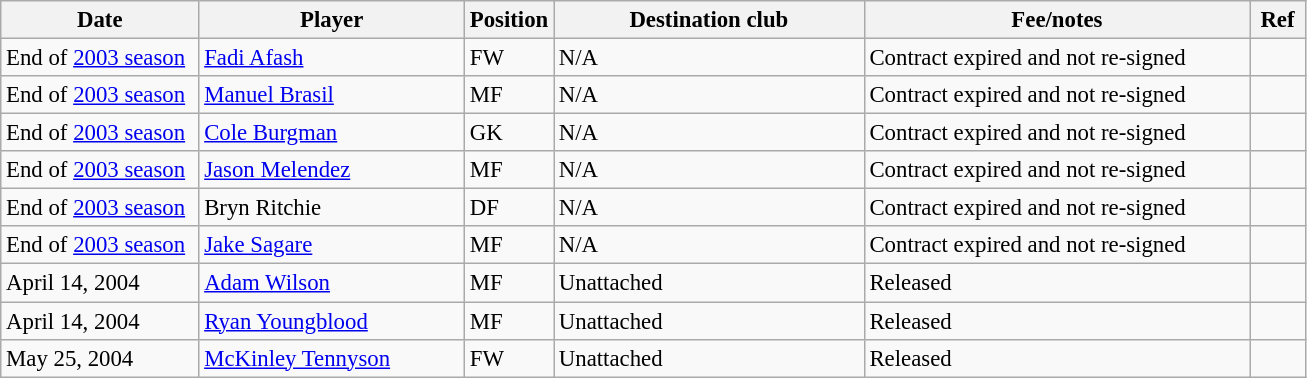<table class="wikitable" style="font-size:95%;">
<tr>
<th width=125px>Date</th>
<th width=170px>Player</th>
<th width=50px>Position</th>
<th width=200px>Destination club</th>
<th width=250px>Fee/notes</th>
<th width=30px>Ref</th>
</tr>
<tr>
<td>End of <a href='#'>2003 season</a></td>
<td> <a href='#'>Fadi Afash</a></td>
<td>FW</td>
<td>N/A</td>
<td>Contract expired and not re-signed</td>
<td></td>
</tr>
<tr>
<td>End of <a href='#'>2003 season</a></td>
<td> <a href='#'>Manuel Brasil</a></td>
<td>MF</td>
<td>N/A</td>
<td>Contract expired and not re-signed</td>
<td></td>
</tr>
<tr>
<td>End of <a href='#'>2003 season</a></td>
<td> <a href='#'>Cole Burgman</a></td>
<td>GK</td>
<td>N/A</td>
<td>Contract expired and not re-signed</td>
<td></td>
</tr>
<tr>
<td>End of <a href='#'>2003 season</a></td>
<td> <a href='#'>Jason Melendez</a></td>
<td>MF</td>
<td>N/A</td>
<td>Contract expired and not re-signed</td>
<td></td>
</tr>
<tr>
<td>End of <a href='#'>2003 season</a></td>
<td> Bryn Ritchie</td>
<td>DF</td>
<td>N/A</td>
<td>Contract expired and not re-signed</td>
<td></td>
</tr>
<tr>
<td>End of <a href='#'>2003 season</a></td>
<td> <a href='#'>Jake Sagare</a></td>
<td>MF</td>
<td>N/A</td>
<td>Contract expired and not re-signed</td>
<td></td>
</tr>
<tr>
<td>April 14, 2004</td>
<td> <a href='#'>Adam Wilson</a></td>
<td>MF</td>
<td>Unattached</td>
<td>Released</td>
<td></td>
</tr>
<tr>
<td>April 14, 2004</td>
<td> <a href='#'>Ryan Youngblood</a></td>
<td>MF</td>
<td>Unattached</td>
<td>Released</td>
<td></td>
</tr>
<tr>
<td>May 25, 2004</td>
<td> <a href='#'>McKinley Tennyson</a></td>
<td>FW</td>
<td>Unattached</td>
<td>Released</td>
<td></td>
</tr>
</table>
